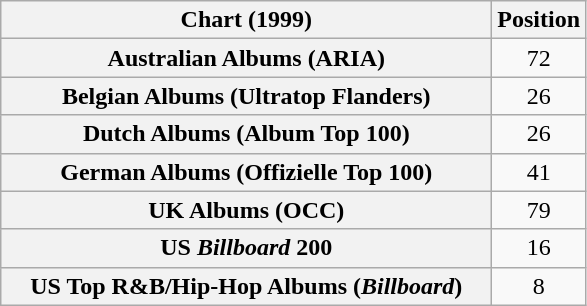<table class="wikitable sortable plainrowheaders">
<tr>
<th scope="col" style="width:20em;">Chart (1999)</th>
<th scope="col">Position</th>
</tr>
<tr>
<th scope="row">Australian Albums (ARIA)</th>
<td align="center">72</td>
</tr>
<tr>
<th scope="row">Belgian Albums (Ultratop Flanders)</th>
<td align="center">26</td>
</tr>
<tr>
<th scope="row">Dutch Albums (Album Top 100)</th>
<td align="center">26</td>
</tr>
<tr>
<th scope="row">German Albums (Offizielle Top 100)</th>
<td align="center">41</td>
</tr>
<tr>
<th scope="row">UK Albums (OCC)</th>
<td align="center">79</td>
</tr>
<tr>
<th scope="row">US <em>Billboard</em> 200</th>
<td align="center">16</td>
</tr>
<tr>
<th scope="row">US Top R&B/Hip-Hop Albums (<em>Billboard</em>)</th>
<td align="center">8</td>
</tr>
</table>
